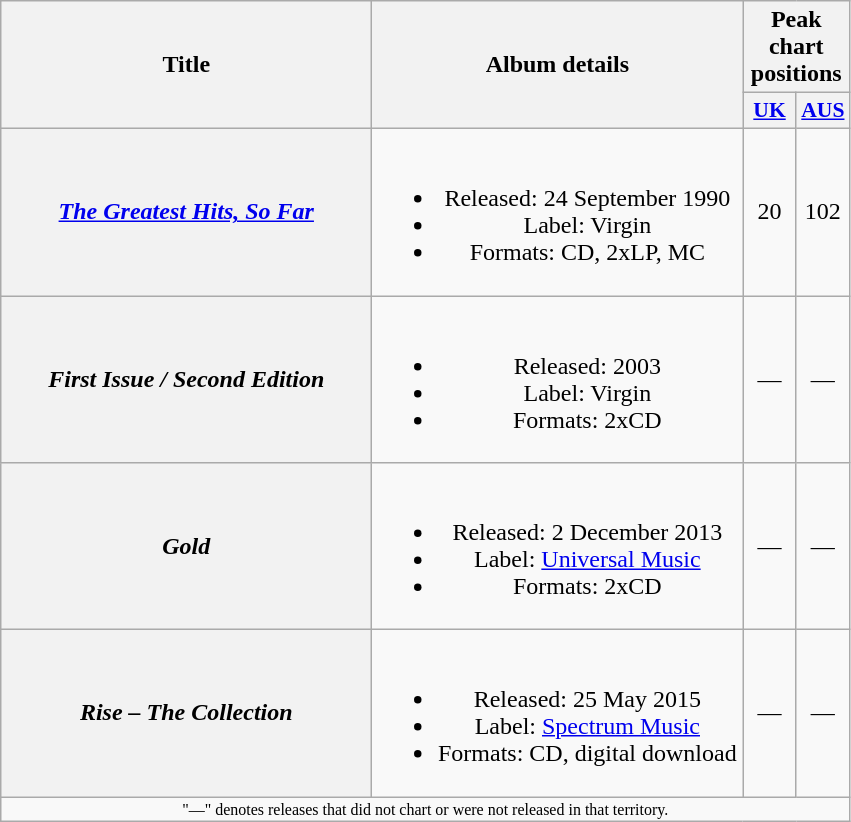<table class="wikitable plainrowheaders" style="text-align:center;">
<tr>
<th rowspan="2" scope="col" style="width:15em;">Title</th>
<th rowspan="2" scope="col" style="width:15em;">Album details</th>
<th colspan="2">Peak chart positions</th>
</tr>
<tr>
<th scope="col" style="width:2em;font-size:90%;"><a href='#'>UK</a><br></th>
<th scope="col" style="width:2em;font-size:90%;"><a href='#'>AUS</a><br></th>
</tr>
<tr>
<th scope="row"><em><a href='#'>The Greatest Hits, So Far</a></em></th>
<td><br><ul><li>Released: 24 September 1990</li><li>Label: Virgin</li><li>Formats: CD, 2xLP, MC</li></ul></td>
<td>20</td>
<td>102</td>
</tr>
<tr>
<th scope="row"><em>First Issue / Second Edition</em></th>
<td><br><ul><li>Released: 2003</li><li>Label: Virgin</li><li>Formats: 2xCD</li></ul></td>
<td>—</td>
<td>—</td>
</tr>
<tr>
<th scope="row"><em>Gold</em></th>
<td><br><ul><li>Released: 2 December 2013</li><li>Label: <a href='#'>Universal Music</a></li><li>Formats: 2xCD</li></ul></td>
<td>—</td>
<td>—</td>
</tr>
<tr>
<th scope="row"><em>Rise – The Collection</em></th>
<td><br><ul><li>Released: 25 May 2015</li><li>Label: <a href='#'>Spectrum Music</a></li><li>Formats: CD, digital download</li></ul></td>
<td>—</td>
<td>—</td>
</tr>
<tr>
<td colspan="4" style="font-size:8pt">"—" denotes releases that did not chart or were not released in that territory.</td>
</tr>
</table>
